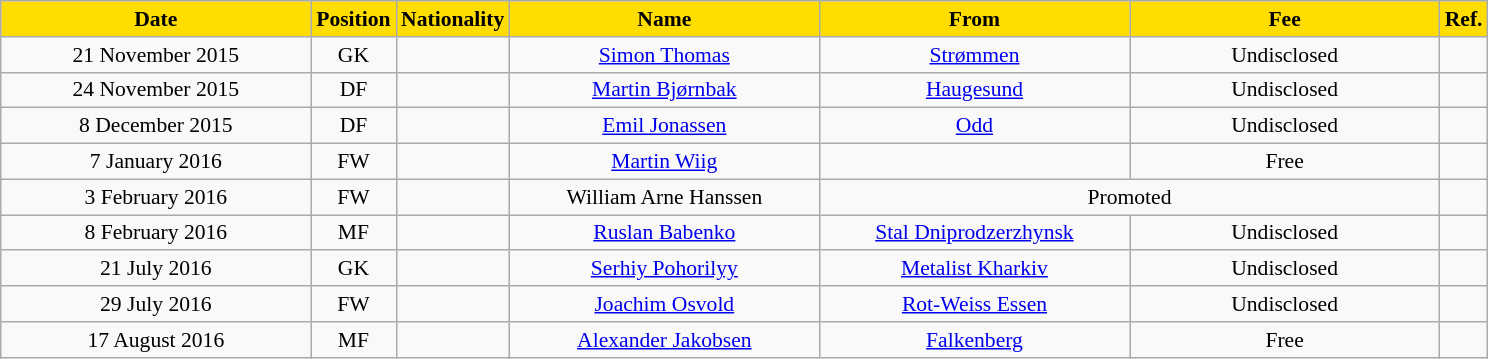<table class="wikitable"  style="text-align:center; font-size:90%; ">
<tr>
<th style="background:#FFDD00; color:black; width:200px;">Date</th>
<th style="background:#FFDD00; color:black; width:50px;">Position</th>
<th style="background:#FFDD00; color:black; width:50px;">Nationality</th>
<th style="background:#FFDD00; color:black; width:200px;">Name</th>
<th style="background:#FFDD00; color:black; width:200px;">From</th>
<th style="background:#FFDD00; color:black; width:200px;">Fee</th>
<th style="background:#FFDD00; color:black; width:25px;">Ref.</th>
</tr>
<tr>
<td>21 November 2015</td>
<td>GK</td>
<td></td>
<td><a href='#'>Simon Thomas</a></td>
<td><a href='#'>Strømmen</a></td>
<td>Undisclosed</td>
<td></td>
</tr>
<tr>
<td>24 November 2015</td>
<td>DF</td>
<td></td>
<td><a href='#'>Martin Bjørnbak</a></td>
<td><a href='#'>Haugesund</a></td>
<td>Undisclosed</td>
<td></td>
</tr>
<tr>
<td>8 December 2015</td>
<td>DF</td>
<td></td>
<td><a href='#'>Emil Jonassen</a></td>
<td><a href='#'>Odd</a></td>
<td>Undisclosed</td>
<td></td>
</tr>
<tr>
<td>7 January 2016</td>
<td>FW</td>
<td></td>
<td><a href='#'>Martin Wiig</a></td>
<td></td>
<td>Free</td>
<td></td>
</tr>
<tr>
<td>3 February 2016</td>
<td>FW</td>
<td></td>
<td>William Arne Hanssen</td>
<td colspan="2">Promoted</td>
<td></td>
</tr>
<tr>
<td>8 February 2016</td>
<td>MF</td>
<td></td>
<td><a href='#'>Ruslan Babenko</a></td>
<td><a href='#'>Stal Dniprodzerzhynsk</a></td>
<td>Undisclosed</td>
<td></td>
</tr>
<tr>
<td>21 July 2016</td>
<td>GK</td>
<td></td>
<td><a href='#'>Serhiy Pohorilyy</a></td>
<td><a href='#'>Metalist Kharkiv</a></td>
<td>Undisclosed</td>
<td></td>
</tr>
<tr>
<td>29 July 2016</td>
<td>FW</td>
<td></td>
<td><a href='#'>Joachim Osvold</a></td>
<td><a href='#'>Rot-Weiss Essen</a></td>
<td>Undisclosed</td>
<td></td>
</tr>
<tr>
<td>17 August 2016</td>
<td>MF</td>
<td></td>
<td><a href='#'>Alexander Jakobsen</a></td>
<td><a href='#'>Falkenberg</a></td>
<td>Free</td>
<td></td>
</tr>
</table>
